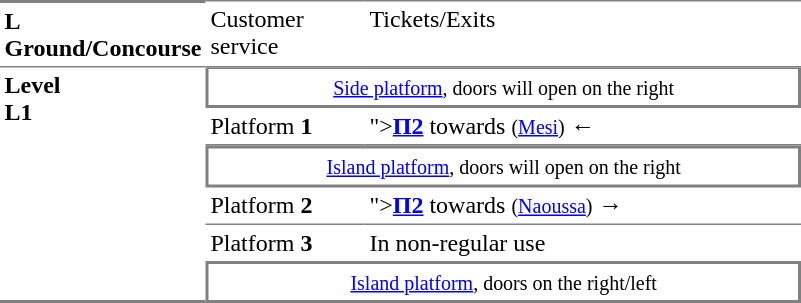<table table border=0 cellspacing=0 cellpadding=3>
<tr>
<td style="border-bottom:solid 1px gray;border-top:solid 2px gray;" width=50 valign=top><strong>L<br>Ground/Concourse</strong></td>
<td style="border-top:solid 1px gray;border-bottom:solid 1px gray;" width=100 valign=top>Customer service</td>
<td style="border-top:solid 1px gray;border-bottom:solid 1px gray;" width=285 valign=top>Tickets/Exits</td>
</tr>
<tr>
<td style="border-bottom:solid 2px gray;" rowspan=6 valign=top><strong>Level<br>L1</strong></td>
<td style="border-top:solid 1px gray;border-right:solid 2px gray;border-left:solid 2px gray;border-bottom:solid 2px gray;text-align:center;" colspan=2><small><a href='#'>Side platform</a>, doors will open on the right</small></td>
</tr>
<tr>
<td style="border-bottom:solid 1px gray;">Platform <span><strong>1</strong></span></td>
<td style="border-bottom:solid 1px gray;"><span>"><a href='#'><span><strong>Π2</strong></span></a></span>  towards  <small>(<a href='#'>Mesi</a>)</small> ←</td>
</tr>
<tr>
<td style="border-top:solid 2px gray;border-right:solid 2px gray;border-left:solid 2px gray;border-bottom:solid 2px gray;text-align:center;" colspan=2><small><a href='#'>Island platform</a>, doors will open on the right</small></td>
</tr>
<tr>
<td style="border-bottom:solid 1px gray;">Platform <span><strong>2</strong></span></td>
<td style="border-bottom:solid 1px gray;"><span>"><a href='#'><span><strong>Π2</strong></span></a></span>  towards  <small>(<a href='#'>Naoussa</a>)</small> →</td>
</tr>
<tr>
<td>Platform <span><strong>3</strong></span></td>
<td>In non-regular use</td>
</tr>
<tr>
<td style="border-top:solid 2px gray;border-right:solid 2px gray;border-left:solid 2px gray;border-bottom:solid 2px gray;text-align:center;" colspan=2><small><a href='#'>Island platform</a>, doors on the right/left</small></td>
</tr>
<tr>
</tr>
</table>
